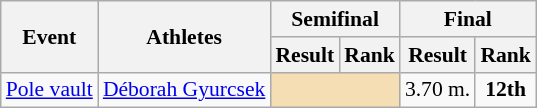<table class="wikitable" border="1" style="font-size:90%">
<tr>
<th rowspan=2>Event</th>
<th rowspan=2>Athletes</th>
<th colspan=2>Semifinal</th>
<th colspan=2>Final</th>
</tr>
<tr>
<th>Result</th>
<th>Rank</th>
<th>Result</th>
<th>Rank</th>
</tr>
<tr>
<td><a href='#'>Pole vault</a></td>
<td><a href='#'>Déborah Gyurcsek</a></td>
<td align=center colspan=2 bgcolor=wheat></td>
<td align=center>3.70 m.</td>
<td align=center><strong>12th</strong></td>
</tr>
</table>
